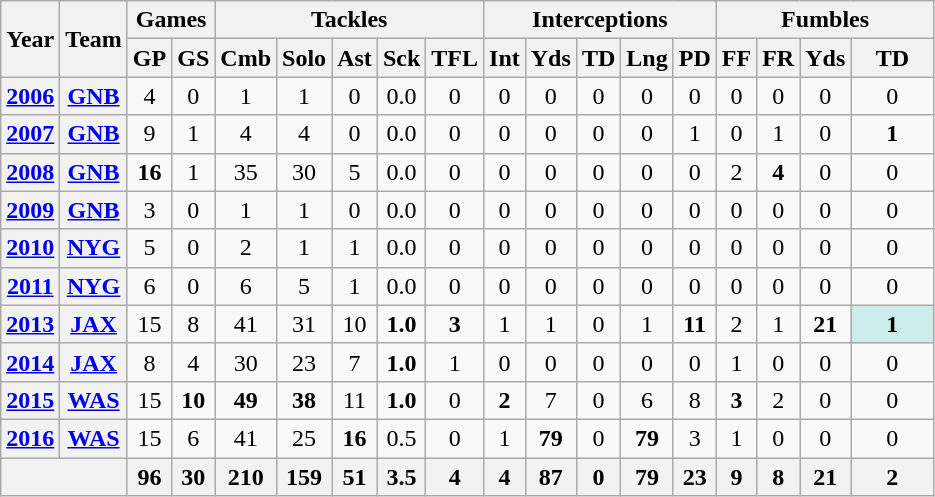<table class="wikitable" style="text-align:center">
<tr>
<th rowspan="2">Year</th>
<th rowspan="2">Team</th>
<th colspan="2">Games</th>
<th colspan="5">Tackles</th>
<th colspan="5">Interceptions</th>
<th colspan="4">Fumbles</th>
</tr>
<tr>
<th>GP</th>
<th>GS</th>
<th>Cmb</th>
<th>Solo</th>
<th>Ast</th>
<th>Sck</th>
<th>TFL</th>
<th>Int</th>
<th>Yds</th>
<th>TD</th>
<th>Lng</th>
<th>PD</th>
<th>FF</th>
<th>FR</th>
<th>Yds</th>
<th>TD</th>
</tr>
<tr>
<th><a href='#'>2006</a></th>
<th><a href='#'>GNB</a></th>
<td>4</td>
<td>0</td>
<td>1</td>
<td>1</td>
<td>0</td>
<td>0.0</td>
<td>0</td>
<td>0</td>
<td>0</td>
<td>0</td>
<td>0</td>
<td>0</td>
<td>0</td>
<td>0</td>
<td>0</td>
<td>0</td>
</tr>
<tr>
<th><a href='#'>2007</a></th>
<th><a href='#'>GNB</a></th>
<td>9</td>
<td>1</td>
<td>4</td>
<td>4</td>
<td>0</td>
<td>0.0</td>
<td>0</td>
<td>0</td>
<td>0</td>
<td>0</td>
<td>0</td>
<td>1</td>
<td>0</td>
<td>1</td>
<td>0</td>
<td><strong>1</strong></td>
</tr>
<tr>
<th><a href='#'>2008</a></th>
<th><a href='#'>GNB</a></th>
<td><strong>16</strong></td>
<td>1</td>
<td>35</td>
<td>30</td>
<td>5</td>
<td>0.0</td>
<td>0</td>
<td>0</td>
<td>0</td>
<td>0</td>
<td>0</td>
<td>0</td>
<td>2</td>
<td><strong>4</strong></td>
<td>0</td>
<td>0</td>
</tr>
<tr>
<th><a href='#'>2009</a></th>
<th><a href='#'>GNB</a></th>
<td>3</td>
<td>0</td>
<td>1</td>
<td>1</td>
<td>0</td>
<td>0.0</td>
<td>0</td>
<td>0</td>
<td>0</td>
<td>0</td>
<td>0</td>
<td>0</td>
<td>0</td>
<td>0</td>
<td>0</td>
<td>0</td>
</tr>
<tr>
<th><a href='#'>2010</a></th>
<th><a href='#'>NYG</a></th>
<td>5</td>
<td>0</td>
<td>2</td>
<td>1</td>
<td>1</td>
<td>0.0</td>
<td>0</td>
<td>0</td>
<td>0</td>
<td>0</td>
<td>0</td>
<td>0</td>
<td>0</td>
<td>0</td>
<td>0</td>
<td>0</td>
</tr>
<tr>
<th><a href='#'>2011</a></th>
<th><a href='#'>NYG</a></th>
<td>6</td>
<td>0</td>
<td>6</td>
<td>5</td>
<td>1</td>
<td>0.0</td>
<td>0</td>
<td>0</td>
<td>0</td>
<td>0</td>
<td>0</td>
<td>0</td>
<td>0</td>
<td>0</td>
<td>0</td>
<td>0</td>
</tr>
<tr>
<th><a href='#'>2013</a></th>
<th><a href='#'>JAX</a></th>
<td>15</td>
<td>8</td>
<td>41</td>
<td>31</td>
<td>10</td>
<td><strong>1.0</strong></td>
<td><strong>3</strong></td>
<td>1</td>
<td>1</td>
<td>0</td>
<td>1</td>
<td><strong>11</strong></td>
<td>2</td>
<td>1</td>
<td><strong>21</strong></td>
<td style="background:#cfecec; width:3em;"><strong>1</strong></td>
</tr>
<tr>
<th><a href='#'>2014</a></th>
<th><a href='#'>JAX</a></th>
<td>8</td>
<td>4</td>
<td>30</td>
<td>23</td>
<td>7</td>
<td><strong>1.0</strong></td>
<td>1</td>
<td>0</td>
<td>0</td>
<td>0</td>
<td>0</td>
<td>0</td>
<td>1</td>
<td>0</td>
<td>0</td>
<td>0</td>
</tr>
<tr>
<th><a href='#'>2015</a></th>
<th><a href='#'>WAS</a></th>
<td>15</td>
<td><strong>10</strong></td>
<td><strong>49</strong></td>
<td><strong>38</strong></td>
<td>11</td>
<td><strong>1.0</strong></td>
<td>0</td>
<td><strong>2</strong></td>
<td>7</td>
<td>0</td>
<td>6</td>
<td>8</td>
<td><strong>3</strong></td>
<td>2</td>
<td>0</td>
<td>0</td>
</tr>
<tr>
<th><a href='#'>2016</a></th>
<th><a href='#'>WAS</a></th>
<td>15</td>
<td>6</td>
<td>41</td>
<td>25</td>
<td><strong>16</strong></td>
<td>0.5</td>
<td>0</td>
<td>1</td>
<td><strong>79</strong></td>
<td>0</td>
<td><strong>79</strong></td>
<td>3</td>
<td>1</td>
<td>0</td>
<td>0</td>
<td>0</td>
</tr>
<tr>
<th colspan="2"></th>
<th>96</th>
<th>30</th>
<th>210</th>
<th>159</th>
<th>51</th>
<th>3.5</th>
<th>4</th>
<th>4</th>
<th>87</th>
<th>0</th>
<th>79</th>
<th>23</th>
<th>9</th>
<th>8</th>
<th>21</th>
<th>2</th>
</tr>
</table>
